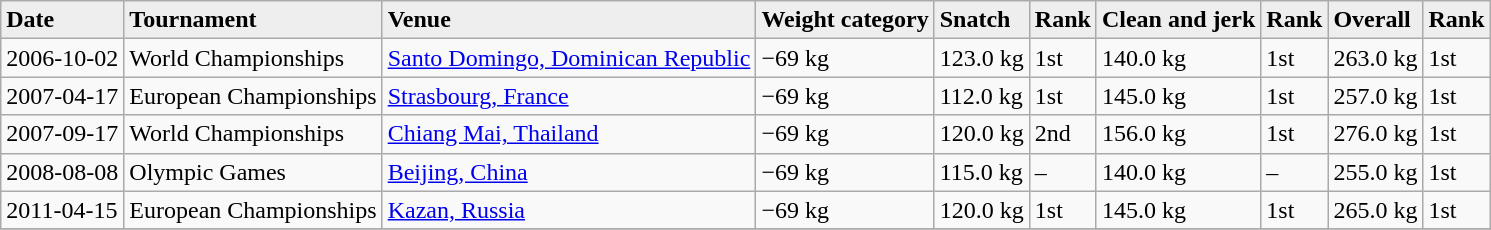<table class="wikitable" border="1">
<tr style="background:#eee;">
<td><strong>Date</strong></td>
<td><strong>Tournament</strong></td>
<td><strong>Venue</strong></td>
<td><strong>Weight category</strong></td>
<td><strong>Snatch</strong></td>
<td><strong>Rank</strong></td>
<td><strong>Clean and jerk</strong></td>
<td><strong>Rank</strong></td>
<td><strong>Overall</strong></td>
<td><strong>Rank</strong></td>
</tr>
<tr>
<td>2006-10-02</td>
<td>World Championships</td>
<td><a href='#'>Santo Domingo, Dominican Republic</a></td>
<td>−69 kg</td>
<td>123.0 kg</td>
<td>1st</td>
<td>140.0 kg</td>
<td>1st</td>
<td>263.0 kg</td>
<td>1st</td>
</tr>
<tr>
<td>2007-04-17</td>
<td>European Championships</td>
<td><a href='#'>Strasbourg, France</a></td>
<td>−69 kg</td>
<td>112.0 kg</td>
<td>1st</td>
<td>145.0 kg</td>
<td>1st</td>
<td>257.0 kg</td>
<td>1st</td>
</tr>
<tr>
<td>2007-09-17</td>
<td>World Championships</td>
<td><a href='#'>Chiang Mai, Thailand</a></td>
<td>−69 kg</td>
<td>120.0 kg</td>
<td>2nd</td>
<td>156.0 kg</td>
<td>1st</td>
<td>276.0 kg</td>
<td>1st</td>
</tr>
<tr>
<td>2008-08-08</td>
<td>Olympic Games</td>
<td><a href='#'>Beijing, China</a></td>
<td>−69 kg</td>
<td>115.0 kg</td>
<td>–</td>
<td>140.0 kg</td>
<td>–</td>
<td>255.0 kg</td>
<td>1st</td>
</tr>
<tr>
<td>2011-04-15</td>
<td>European Championships</td>
<td><a href='#'>Kazan, Russia</a></td>
<td>−69 kg</td>
<td>120.0 kg</td>
<td>1st</td>
<td>145.0 kg</td>
<td>1st</td>
<td>265.0 kg</td>
<td>1st</td>
</tr>
<tr>
</tr>
</table>
